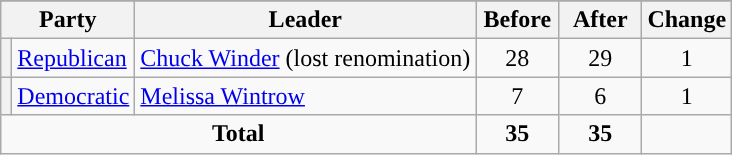<table class="wikitable" style="text-align:center;">
<tr>
</tr>
<tr>
<th colspan="2">Party</th>
<th>Leader</th>
<th style="width:3em">Before</th>
<th style="width:3em">After</th>
<th style="width:3em">Change</th>
</tr>
<tr>
<th style="background-color:"></th>
<td style="text-align:left;"><a href='#'>Republican</a></td>
<td style="text-align:left;"><a href='#'>Chuck Winder</a> (lost renomination)</td>
<td>28</td>
<td>29</td>
<td> 1</td>
</tr>
<tr>
<th style="background-color:"></th>
<td style="text-align:left;"><a href='#'>Democratic</a></td>
<td style="text-align:left;"><a href='#'>Melissa Wintrow</a></td>
<td>7</td>
<td>6</td>
<td> 1</td>
</tr>
<tr>
<td colspan="3"><strong>Total</strong></td>
<td><strong>35</strong></td>
<td><strong>35</strong></td>
<td></td>
</tr>
</table>
